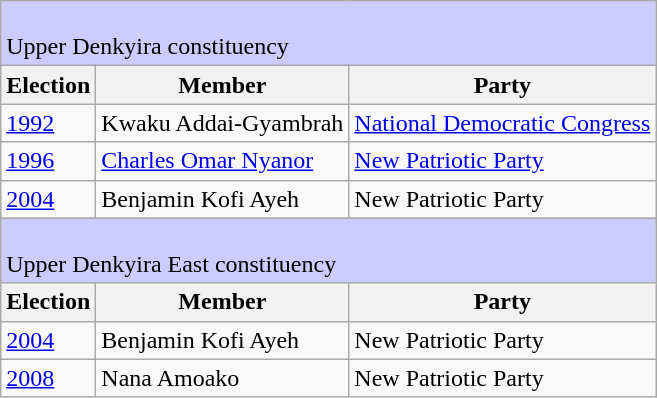<table class="wikitable">
<tr>
<td colspan=3 bgcolor=ccccff><br>Upper Denkyira constituency</td>
</tr>
<tr>
<th>Election</th>
<th>Member</th>
<th>Party</th>
</tr>
<tr>
<td><a href='#'>1992</a></td>
<td>Kwaku Addai-Gyambrah</td>
<td><a href='#'>National Democratic Congress</a></td>
</tr>
<tr>
<td><a href='#'>1996</a></td>
<td><a href='#'>Charles Omar Nyanor</a></td>
<td><a href='#'>New Patriotic Party</a></td>
</tr>
<tr>
<td><a href='#'>2004</a></td>
<td>Benjamin Kofi Ayeh</td>
<td>New Patriotic Party</td>
</tr>
<tr>
<td colspan=3 bgcolor=ccccff><br>Upper Denkyira East constituency</td>
</tr>
<tr>
<th>Election</th>
<th>Member</th>
<th>Party</th>
</tr>
<tr>
<td><a href='#'>2004</a></td>
<td>Benjamin Kofi Ayeh</td>
<td>New Patriotic Party</td>
</tr>
<tr>
<td><a href='#'>2008</a></td>
<td>Nana Amoako</td>
<td>New Patriotic Party</td>
</tr>
</table>
